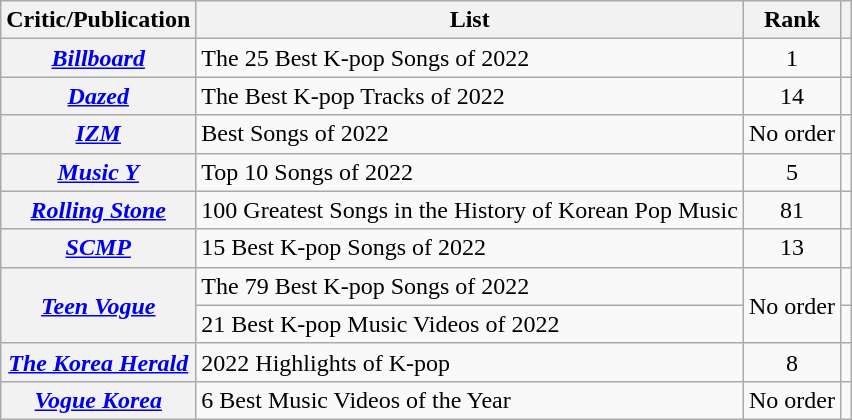<table class="wikitable sortable plainrowheaders">
<tr>
<th scope="col">Critic/Publication</th>
<th scope="col">List</th>
<th scope="col">Rank</th>
<th scope="col" class="unsortable"></th>
</tr>
<tr>
<th scope="row"><em><a href='#'>Billboard</a></em></th>
<td>The 25 Best K-pop Songs of 2022</td>
<td align="center">1</td>
<td align="center"></td>
</tr>
<tr>
<th scope="row"><em><a href='#'>Dazed</a></em></th>
<td>The Best K-pop Tracks of 2022</td>
<td align="center">14</td>
<td align="center"></td>
</tr>
<tr>
<th scope="row"><em><a href='#'>IZM</a></em></th>
<td>Best Songs of 2022</td>
<td>No order</td>
<td align="center"></td>
</tr>
<tr>
<th scope="row"><em><a href='#'>Music Y</a></em></th>
<td>Top 10 Songs of 2022</td>
<td align="center">5</td>
<td align="center"></td>
</tr>
<tr>
<th scope="row"><em><a href='#'>Rolling Stone</a></em></th>
<td>100 Greatest Songs in the History of Korean Pop Music</td>
<td style="text-align:center">81</td>
<td style="text-align:center"></td>
</tr>
<tr>
<th scope="row"><em><a href='#'>SCMP</a></em></th>
<td>15 Best K-pop Songs of 2022</td>
<td align="center">13</td>
<td align="center"></td>
</tr>
<tr>
<th scope="row" rowspan="2"><em><a href='#'>Teen Vogue</a></em></th>
<td>The 79 Best K-pop Songs of 2022</td>
<td rowspan="2">No order</td>
<td align="center"></td>
</tr>
<tr>
<td>21 Best K-pop Music Videos of 2022</td>
<td align="center"></td>
</tr>
<tr>
<th scope="row"><em><a href='#'>The Korea Herald</a></em></th>
<td>2022 Highlights of K-pop</td>
<td align="center">8</td>
<td align="center"></td>
</tr>
<tr>
<th scope="row"><em><a href='#'>Vogue Korea</a></em></th>
<td>6 Best Music Videos of the Year</td>
<td>No order</td>
<td align="center"></td>
</tr>
</table>
